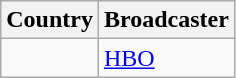<table class="wikitable">
<tr>
<th align=center>Country</th>
<th align=center>Broadcaster</th>
</tr>
<tr>
<td></td>
<td><a href='#'>HBO</a></td>
</tr>
</table>
